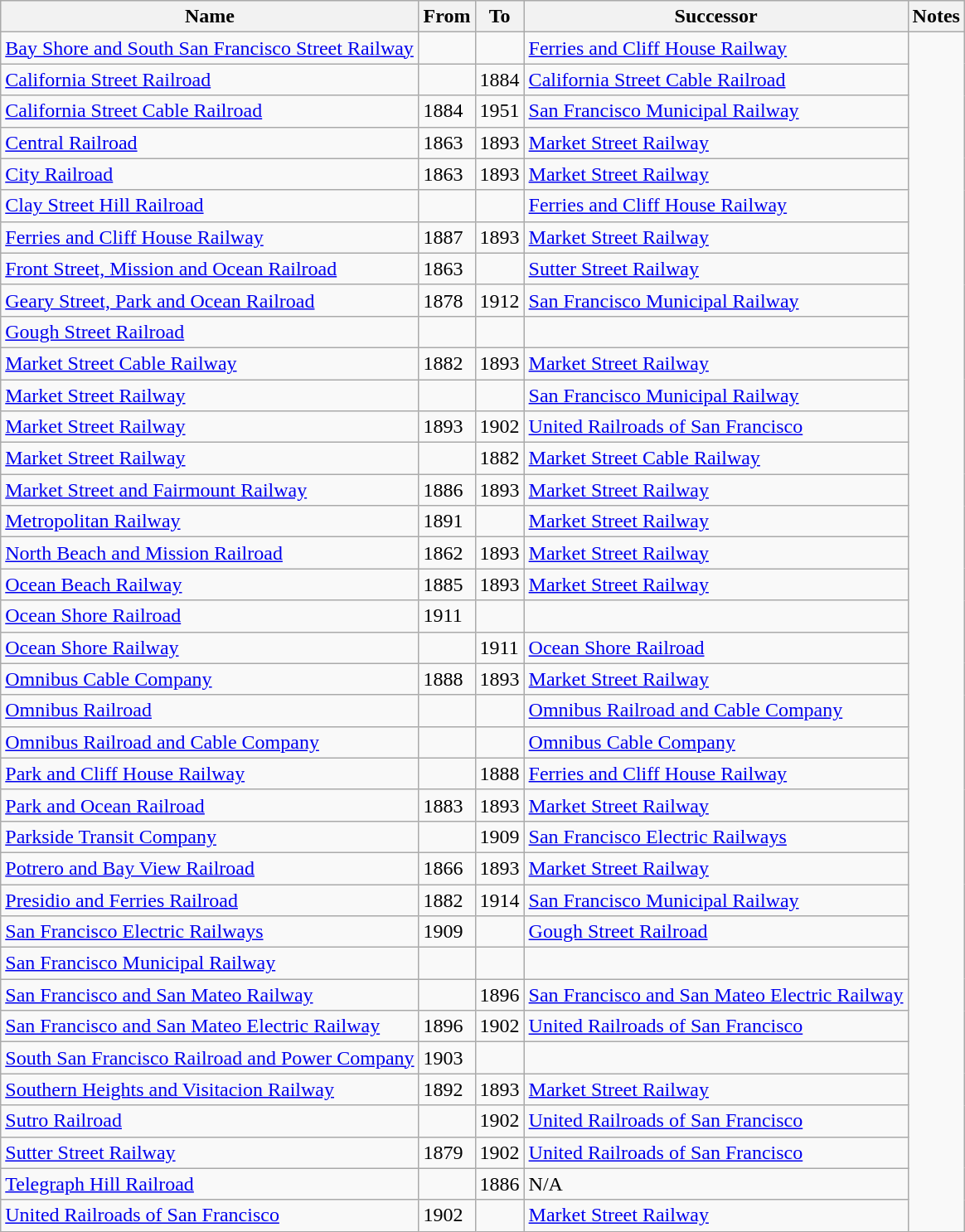<table class="wikitable sortable">
<tr>
<th>Name</th>
<th>From</th>
<th>To</th>
<th>Successor</th>
<th>Notes</th>
</tr>
<tr>
<td><a href='#'>Bay Shore and South San Francisco Street Railway</a></td>
<td></td>
<td></td>
<td><a href='#'>Ferries and Cliff House Railway</a></td>
</tr>
<tr>
<td><a href='#'>California Street Railroad</a></td>
<td></td>
<td>1884</td>
<td><a href='#'>California Street Cable Railroad</a></td>
</tr>
<tr>
<td><a href='#'>California Street Cable Railroad</a></td>
<td>1884</td>
<td>1951</td>
<td><a href='#'>San Francisco Municipal Railway</a></td>
</tr>
<tr>
<td><a href='#'>Central Railroad</a></td>
<td>1863</td>
<td>1893</td>
<td><a href='#'>Market Street Railway</a></td>
</tr>
<tr>
<td><a href='#'>City Railroad</a></td>
<td>1863</td>
<td>1893</td>
<td><a href='#'>Market Street Railway</a></td>
</tr>
<tr>
<td><a href='#'>Clay Street Hill Railroad</a></td>
<td></td>
<td></td>
<td><a href='#'>Ferries and Cliff House Railway</a></td>
</tr>
<tr>
<td><a href='#'>Ferries and Cliff House Railway</a></td>
<td>1887</td>
<td>1893</td>
<td><a href='#'>Market Street Railway</a></td>
</tr>
<tr>
<td><a href='#'>Front Street, Mission and Ocean Railroad</a></td>
<td>1863</td>
<td></td>
<td><a href='#'>Sutter Street Railway</a></td>
</tr>
<tr>
<td><a href='#'>Geary Street, Park and Ocean Railroad</a></td>
<td>1878</td>
<td>1912</td>
<td><a href='#'>San Francisco Municipal Railway</a></td>
</tr>
<tr>
<td><a href='#'>Gough Street Railroad</a></td>
<td></td>
<td></td>
<td></td>
</tr>
<tr>
<td><a href='#'>Market Street Cable Railway</a></td>
<td>1882</td>
<td>1893</td>
<td><a href='#'>Market Street Railway</a></td>
</tr>
<tr>
<td><a href='#'>Market Street Railway</a></td>
<td></td>
<td></td>
<td><a href='#'>San Francisco Municipal Railway</a></td>
</tr>
<tr>
<td><a href='#'>Market Street Railway</a></td>
<td>1893</td>
<td>1902</td>
<td><a href='#'>United Railroads of San Francisco</a></td>
</tr>
<tr>
<td><a href='#'>Market Street Railway</a></td>
<td></td>
<td>1882</td>
<td><a href='#'>Market Street Cable Railway</a></td>
</tr>
<tr>
<td><a href='#'>Market Street and Fairmount Railway</a></td>
<td>1886</td>
<td>1893</td>
<td><a href='#'>Market Street Railway</a></td>
</tr>
<tr>
<td><a href='#'>Metropolitan Railway</a></td>
<td>1891</td>
<td></td>
<td><a href='#'>Market Street Railway</a></td>
</tr>
<tr>
<td><a href='#'>North Beach and Mission Railroad<!--or Railway?--></a></td>
<td>1862</td>
<td>1893</td>
<td><a href='#'>Market Street Railway</a></td>
</tr>
<tr>
<td><a href='#'>Ocean Beach Railway</a></td>
<td>1885</td>
<td>1893</td>
<td><a href='#'>Market Street Railway</a></td>
</tr>
<tr>
<td><a href='#'>Ocean Shore Railroad</a></td>
<td>1911</td>
<td></td>
<td></td>
</tr>
<tr>
<td><a href='#'>Ocean Shore Railway</a></td>
<td></td>
<td>1911</td>
<td><a href='#'>Ocean Shore Railroad</a></td>
</tr>
<tr>
<td><a href='#'>Omnibus Cable Company</a></td>
<td>1888</td>
<td>1893</td>
<td><a href='#'>Market Street Railway</a></td>
</tr>
<tr>
<td><a href='#'>Omnibus Railroad</a></td>
<td></td>
<td></td>
<td><a href='#'>Omnibus Railroad and Cable Company</a></td>
</tr>
<tr>
<td><a href='#'>Omnibus Railroad and Cable Company</a></td>
<td></td>
<td></td>
<td><a href='#'>Omnibus Cable Company</a></td>
</tr>
<tr>
<td><a href='#'>Park and Cliff House Railway</a></td>
<td></td>
<td>1888</td>
<td><a href='#'>Ferries and Cliff House Railway</a></td>
</tr>
<tr>
<td><a href='#'>Park and Ocean Railroad</a></td>
<td>1883</td>
<td>1893</td>
<td><a href='#'>Market Street Railway</a></td>
</tr>
<tr>
<td><a href='#'>Parkside Transit Company</a></td>
<td></td>
<td>1909</td>
<td><a href='#'>San Francisco Electric Railways</a></td>
</tr>
<tr>
<td><a href='#'>Potrero and Bay View Railroad</a></td>
<td>1866</td>
<td>1893</td>
<td><a href='#'>Market Street Railway</a></td>
</tr>
<tr>
<td><a href='#'>Presidio and Ferries Railroad<!--or Railway?--></a></td>
<td>1882</td>
<td>1914</td>
<td><a href='#'>San Francisco Municipal Railway</a></td>
</tr>
<tr>
<td><a href='#'>San Francisco Electric Railways</a></td>
<td>1909</td>
<td></td>
<td><a href='#'>Gough Street Railroad</a></td>
</tr>
<tr>
<td><a href='#'>San Francisco Municipal Railway</a></td>
<td></td>
<td></td>
<td></td>
</tr>
<tr>
<td><a href='#'>San Francisco and San Mateo Railway</a></td>
<td></td>
<td>1896</td>
<td><a href='#'>San Francisco and San Mateo Electric Railway</a></td>
</tr>
<tr>
<td><a href='#'>San Francisco and San Mateo Electric Railway</a></td>
<td>1896</td>
<td>1902</td>
<td><a href='#'>United Railroads of San Francisco</a></td>
</tr>
<tr>
<td><a href='#'>South San Francisco Railroad and Power Company</a></td>
<td>1903</td>
<td></td>
<td></td>
</tr>
<tr>
<td><a href='#'>Southern Heights and Visitacion Railway</a></td>
<td>1892</td>
<td>1893</td>
<td><a href='#'>Market Street Railway</a></td>
</tr>
<tr>
<td><a href='#'>Sutro Railroad</a></td>
<td></td>
<td>1902</td>
<td><a href='#'>United Railroads of San Francisco</a></td>
</tr>
<tr>
<td><a href='#'>Sutter Street Railway</a></td>
<td>1879</td>
<td>1902</td>
<td><a href='#'>United Railroads of San Francisco</a></td>
</tr>
<tr>
<td><a href='#'>Telegraph Hill Railroad</a></td>
<td></td>
<td>1886</td>
<td>N/A</td>
</tr>
<tr>
<td><a href='#'>United Railroads of San Francisco</a></td>
<td>1902</td>
<td></td>
<td><a href='#'>Market Street Railway</a></td>
</tr>
</table>
